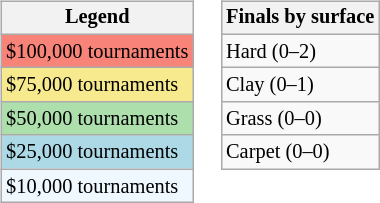<table>
<tr valign=top>
<td><br><table class=wikitable style="font-size:85%">
<tr>
<th>Legend</th>
</tr>
<tr style="background:#f88379;">
<td>$100,000 tournaments</td>
</tr>
<tr style="background:#f7e98e;">
<td>$75,000 tournaments</td>
</tr>
<tr style="background:#addfad;">
<td>$50,000 tournaments</td>
</tr>
<tr style="background:lightblue;">
<td>$25,000 tournaments</td>
</tr>
<tr style="background:#f0f8ff;">
<td>$10,000 tournaments</td>
</tr>
</table>
</td>
<td><br><table class=wikitable style="font-size:85%">
<tr>
<th>Finals by surface</th>
</tr>
<tr>
<td>Hard (0–2)</td>
</tr>
<tr>
<td>Clay (0–1)</td>
</tr>
<tr>
<td>Grass (0–0)</td>
</tr>
<tr>
<td>Carpet (0–0)</td>
</tr>
</table>
</td>
</tr>
</table>
